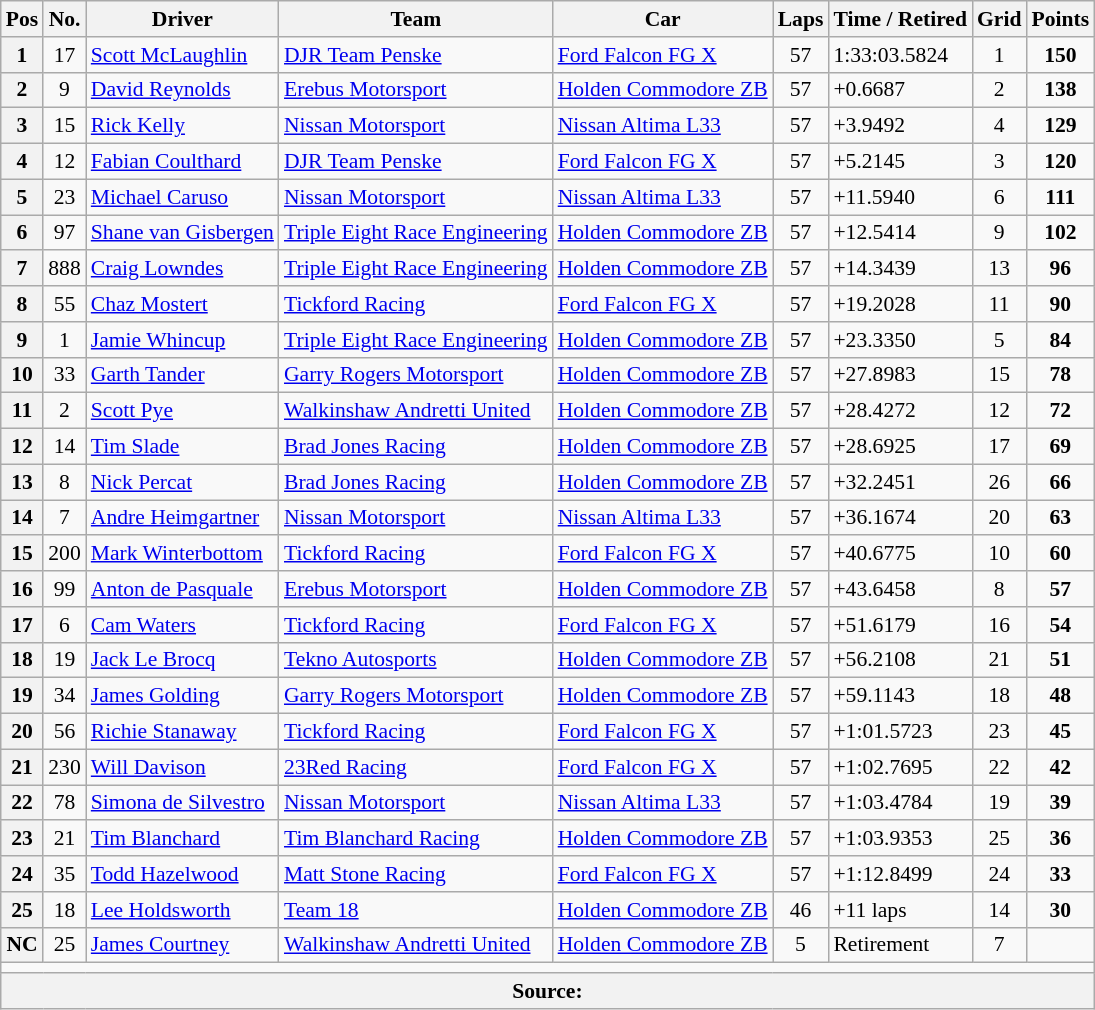<table class="wikitable" style="font-size:90%;">
<tr>
<th>Pos</th>
<th>No.</th>
<th>Driver</th>
<th>Team</th>
<th>Car</th>
<th>Laps</th>
<th>Time / Retired</th>
<th>Grid</th>
<th>Points</th>
</tr>
<tr>
<th>1</th>
<td align="center">17</td>
<td> <a href='#'>Scott McLaughlin</a></td>
<td><a href='#'>DJR Team Penske</a></td>
<td><a href='#'>Ford Falcon FG X</a></td>
<td align="center">57</td>
<td>1:33:03.5824</td>
<td align="center">1</td>
<td align="center"><strong>150</strong></td>
</tr>
<tr>
<th>2</th>
<td align="center">9</td>
<td> <a href='#'>David Reynolds</a></td>
<td><a href='#'>Erebus Motorsport</a></td>
<td><a href='#'>Holden Commodore ZB</a></td>
<td align="center">57</td>
<td>+0.6687</td>
<td align="center">2</td>
<td align="center"><strong>138</strong></td>
</tr>
<tr>
<th>3</th>
<td align="center">15</td>
<td> <a href='#'>Rick Kelly</a></td>
<td><a href='#'>Nissan Motorsport</a></td>
<td><a href='#'>Nissan Altima L33</a></td>
<td align="center">57</td>
<td>+3.9492</td>
<td align="center">4</td>
<td align="center"><strong>129</strong></td>
</tr>
<tr>
<th>4</th>
<td align="center">12</td>
<td> <a href='#'>Fabian Coulthard</a></td>
<td><a href='#'>DJR Team Penske</a></td>
<td><a href='#'>Ford Falcon FG X</a></td>
<td align="center">57</td>
<td>+5.2145</td>
<td align="center">3</td>
<td align="center"><strong>120</strong></td>
</tr>
<tr>
<th>5</th>
<td align="center">23</td>
<td> <a href='#'>Michael Caruso</a></td>
<td><a href='#'>Nissan Motorsport</a></td>
<td><a href='#'>Nissan Altima L33</a></td>
<td align="center">57</td>
<td>+11.5940</td>
<td align="center">6</td>
<td align="center"><strong>111</strong></td>
</tr>
<tr>
<th>6</th>
<td align="center">97</td>
<td> <a href='#'>Shane van Gisbergen</a></td>
<td><a href='#'>Triple Eight Race Engineering</a></td>
<td><a href='#'>Holden Commodore ZB</a></td>
<td align="center">57</td>
<td>+12.5414</td>
<td align="center">9</td>
<td align="center"><strong>102</strong></td>
</tr>
<tr>
<th>7</th>
<td align="center">888</td>
<td> <a href='#'>Craig Lowndes</a></td>
<td><a href='#'>Triple Eight Race Engineering</a></td>
<td><a href='#'>Holden Commodore ZB</a></td>
<td align="center">57</td>
<td>+14.3439</td>
<td align="center">13</td>
<td align="center"><strong>96</strong></td>
</tr>
<tr>
<th>8</th>
<td align="center">55</td>
<td> <a href='#'>Chaz Mostert</a></td>
<td><a href='#'>Tickford Racing</a></td>
<td><a href='#'>Ford Falcon FG X</a></td>
<td align="center">57</td>
<td>+19.2028</td>
<td align="center">11</td>
<td align="center"><strong>90</strong></td>
</tr>
<tr>
<th>9</th>
<td align="center">1</td>
<td> <a href='#'>Jamie Whincup</a></td>
<td><a href='#'>Triple Eight Race Engineering</a></td>
<td><a href='#'>Holden Commodore ZB</a></td>
<td align="center">57</td>
<td>+23.3350</td>
<td align="center">5</td>
<td align="center"><strong>84</strong></td>
</tr>
<tr>
<th>10</th>
<td align="center">33</td>
<td> <a href='#'>Garth Tander</a></td>
<td><a href='#'>Garry Rogers Motorsport</a></td>
<td><a href='#'>Holden Commodore ZB</a></td>
<td align="center">57</td>
<td>+27.8983</td>
<td align="center">15</td>
<td align="center"><strong>78</strong></td>
</tr>
<tr>
<th>11</th>
<td align="center">2</td>
<td> <a href='#'>Scott Pye</a></td>
<td><a href='#'>Walkinshaw Andretti United</a></td>
<td><a href='#'>Holden Commodore ZB</a></td>
<td align="center">57</td>
<td>+28.4272</td>
<td align="center">12</td>
<td align="center"><strong>72</strong></td>
</tr>
<tr>
<th>12</th>
<td align="center">14</td>
<td> <a href='#'>Tim Slade</a></td>
<td><a href='#'>Brad Jones Racing</a></td>
<td><a href='#'>Holden Commodore ZB</a></td>
<td align="center">57</td>
<td>+28.6925</td>
<td align="center">17</td>
<td align="center"><strong>69</strong></td>
</tr>
<tr>
<th>13</th>
<td align="center">8</td>
<td> <a href='#'>Nick Percat</a></td>
<td><a href='#'>Brad Jones Racing</a></td>
<td><a href='#'>Holden Commodore ZB</a></td>
<td align="center">57</td>
<td>+32.2451</td>
<td align="center">26</td>
<td align="center"><strong>66</strong></td>
</tr>
<tr>
<th>14</th>
<td align="center">7</td>
<td> <a href='#'>Andre Heimgartner</a></td>
<td><a href='#'>Nissan Motorsport</a></td>
<td><a href='#'>Nissan Altima L33</a></td>
<td align="center">57</td>
<td>+36.1674</td>
<td align="center">20</td>
<td align="center"><strong>63</strong></td>
</tr>
<tr>
<th>15</th>
<td align="center">200</td>
<td> <a href='#'>Mark Winterbottom</a></td>
<td><a href='#'>Tickford Racing</a></td>
<td><a href='#'>Ford Falcon FG X</a></td>
<td align="center">57</td>
<td>+40.6775</td>
<td align="center">10</td>
<td align="center"><strong>60</strong></td>
</tr>
<tr>
<th>16</th>
<td align="center">99</td>
<td> <a href='#'>Anton de Pasquale</a></td>
<td><a href='#'>Erebus Motorsport</a></td>
<td><a href='#'>Holden Commodore ZB</a></td>
<td align="center">57</td>
<td>+43.6458</td>
<td align="center">8</td>
<td align="center"><strong>57</strong></td>
</tr>
<tr>
<th>17</th>
<td align="center">6</td>
<td> <a href='#'>Cam Waters</a></td>
<td><a href='#'>Tickford Racing</a></td>
<td><a href='#'>Ford Falcon FG X</a></td>
<td align="center">57</td>
<td>+51.6179</td>
<td align="center">16</td>
<td align="center"><strong>54</strong></td>
</tr>
<tr>
<th>18</th>
<td align="center">19</td>
<td> <a href='#'>Jack Le Brocq</a></td>
<td><a href='#'>Tekno Autosports</a></td>
<td><a href='#'>Holden Commodore ZB</a></td>
<td align="center">57</td>
<td>+56.2108</td>
<td align="center">21</td>
<td align="center"><strong>51</strong></td>
</tr>
<tr>
<th>19</th>
<td align="center">34</td>
<td> <a href='#'>James Golding</a></td>
<td><a href='#'>Garry Rogers Motorsport</a></td>
<td><a href='#'>Holden Commodore ZB</a></td>
<td align="center">57</td>
<td>+59.1143</td>
<td align="center">18</td>
<td align="center"><strong>48</strong></td>
</tr>
<tr>
<th>20</th>
<td align="center">56</td>
<td> <a href='#'>Richie Stanaway</a></td>
<td><a href='#'>Tickford Racing</a></td>
<td><a href='#'>Ford Falcon FG X</a></td>
<td align="center">57</td>
<td>+1:01.5723</td>
<td align="center">23</td>
<td align="center"><strong>45</strong></td>
</tr>
<tr>
<th>21</th>
<td align="center">230</td>
<td> <a href='#'>Will Davison</a></td>
<td><a href='#'>23Red Racing</a></td>
<td><a href='#'>Ford Falcon FG X</a></td>
<td align="center">57</td>
<td>+1:02.7695</td>
<td align="center">22</td>
<td align="center"><strong>42</strong></td>
</tr>
<tr>
<th>22</th>
<td align="center">78</td>
<td> <a href='#'>Simona de Silvestro</a></td>
<td><a href='#'>Nissan Motorsport</a></td>
<td><a href='#'>Nissan Altima L33</a></td>
<td align="center">57</td>
<td>+1:03.4784</td>
<td align="center">19</td>
<td align="center"><strong>39</strong></td>
</tr>
<tr>
<th>23</th>
<td align="center">21</td>
<td> <a href='#'>Tim Blanchard</a></td>
<td><a href='#'>Tim Blanchard Racing</a></td>
<td><a href='#'>Holden Commodore ZB</a></td>
<td align="center">57</td>
<td>+1:03.9353</td>
<td align="center">25</td>
<td align="center"><strong>36</strong></td>
</tr>
<tr>
<th>24</th>
<td align="center">35</td>
<td> <a href='#'>Todd Hazelwood</a></td>
<td><a href='#'>Matt Stone Racing</a></td>
<td><a href='#'>Ford Falcon FG X</a></td>
<td align="center">57</td>
<td>+1:12.8499</td>
<td align="center">24</td>
<td align="center"><strong>33</strong></td>
</tr>
<tr>
<th>25</th>
<td align="center">18</td>
<td> <a href='#'>Lee Holdsworth</a></td>
<td><a href='#'>Team 18</a></td>
<td><a href='#'>Holden Commodore ZB</a></td>
<td align="center">46</td>
<td>+11 laps</td>
<td align="center">14</td>
<td align="center"><strong>30</strong></td>
</tr>
<tr>
<th>NC</th>
<td align="center">25</td>
<td> <a href='#'>James Courtney</a></td>
<td><a href='#'>Walkinshaw Andretti United</a></td>
<td><a href='#'>Holden Commodore ZB</a></td>
<td align="center">5</td>
<td>Retirement</td>
<td align="center">7</td>
<td align="center"></td>
</tr>
<tr>
<td colspan="9" align="center"></td>
</tr>
<tr>
<th colspan="9">Source:</th>
</tr>
</table>
